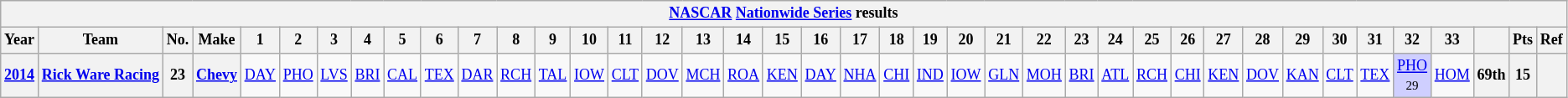<table class="wikitable" style="text-align:center; font-size:75%">
<tr>
<th colspan=42><a href='#'>NASCAR</a> <a href='#'>Nationwide Series</a> results</th>
</tr>
<tr>
<th>Year</th>
<th>Team</th>
<th>No.</th>
<th>Make</th>
<th>1</th>
<th>2</th>
<th>3</th>
<th>4</th>
<th>5</th>
<th>6</th>
<th>7</th>
<th>8</th>
<th>9</th>
<th>10</th>
<th>11</th>
<th>12</th>
<th>13</th>
<th>14</th>
<th>15</th>
<th>16</th>
<th>17</th>
<th>18</th>
<th>19</th>
<th>20</th>
<th>21</th>
<th>22</th>
<th>23</th>
<th>24</th>
<th>25</th>
<th>26</th>
<th>27</th>
<th>28</th>
<th>29</th>
<th>30</th>
<th>31</th>
<th>32</th>
<th>33</th>
<th></th>
<th>Pts</th>
<th>Ref</th>
</tr>
<tr>
<th><a href='#'>2014</a></th>
<th><a href='#'>Rick Ware Racing</a></th>
<th>23</th>
<th><a href='#'>Chevy</a></th>
<td><a href='#'>DAY</a></td>
<td><a href='#'>PHO</a></td>
<td><a href='#'>LVS</a></td>
<td><a href='#'>BRI</a></td>
<td><a href='#'>CAL</a></td>
<td><a href='#'>TEX</a></td>
<td><a href='#'>DAR</a></td>
<td><a href='#'>RCH</a></td>
<td><a href='#'>TAL</a></td>
<td><a href='#'>IOW</a></td>
<td><a href='#'>CLT</a></td>
<td><a href='#'>DOV</a></td>
<td><a href='#'>MCH</a></td>
<td><a href='#'>ROA</a></td>
<td><a href='#'>KEN</a></td>
<td><a href='#'>DAY</a></td>
<td><a href='#'>NHA</a></td>
<td><a href='#'>CHI</a></td>
<td><a href='#'>IND</a></td>
<td><a href='#'>IOW</a></td>
<td><a href='#'>GLN</a></td>
<td><a href='#'>MOH</a></td>
<td><a href='#'>BRI</a></td>
<td><a href='#'>ATL</a></td>
<td><a href='#'>RCH</a></td>
<td><a href='#'>CHI</a></td>
<td><a href='#'>KEN</a></td>
<td><a href='#'>DOV</a></td>
<td><a href='#'>KAN</a></td>
<td><a href='#'>CLT</a></td>
<td><a href='#'>TEX</a></td>
<td style="background:#CFCFFF;"><a href='#'>PHO</a><br><small>29</small></td>
<td><a href='#'>HOM</a></td>
<th>69th</th>
<th>15</th>
<th></th>
</tr>
</table>
